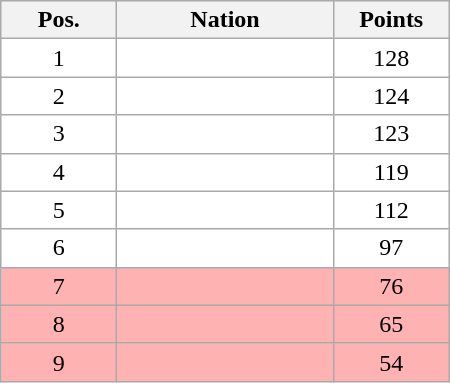<table class="wikitable gauche" cellspacing="1" style="width:300px;">
<tr style="background:#efefef; text-align:center;">
<th style="width:70px;">Pos.</th>
<th>Nation</th>
<th style="width:70px;">Points</th>
</tr>
<tr style="vertical-align:top; text-align:center; background:#fff;">
<td>1</td>
<td style="text-align:left;"></td>
<td>128</td>
</tr>
<tr style="vertical-align:top; text-align:center; background:#fff;">
<td>2</td>
<td style="text-align:left;"></td>
<td>124</td>
</tr>
<tr style="vertical-align:top; text-align:center; background:#fff;">
<td>3</td>
<td style="text-align:left;"></td>
<td>123</td>
</tr>
<tr style="vertical-align:top; text-align:center; background:#fff;">
<td>4</td>
<td style="text-align:left;"></td>
<td>119</td>
</tr>
<tr style="vertical-align:top; text-align:center; background:#fff;">
<td>5</td>
<td style="text-align:left;"></td>
<td>112</td>
</tr>
<tr style="vertical-align:top; text-align:center; background:#fff;">
<td>6</td>
<td style="text-align:left;"></td>
<td>97</td>
</tr>
<tr style="vertical-align:top; text-align:center;background:#ffb2b2;">
<td>7</td>
<td style="text-align:left;"></td>
<td>76</td>
</tr>
<tr style="vertical-align:top; text-align:center;background:#ffb2b2;">
<td>8</td>
<td style="text-align:left;"></td>
<td>65</td>
</tr>
<tr style="vertical-align:top; text-align:center;background:#ffb2b2;">
<td>9</td>
<td style="text-align:left;"></td>
<td>54</td>
</tr>
</table>
